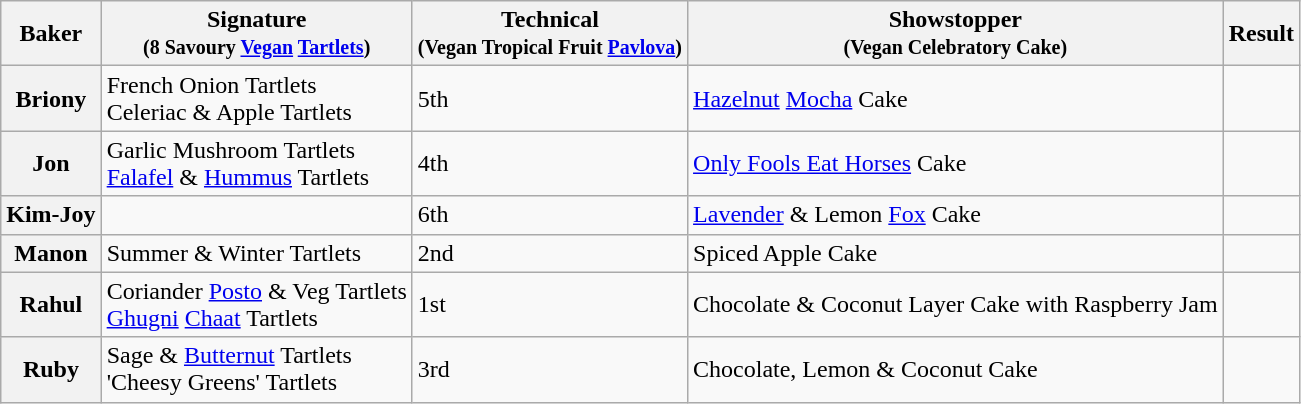<table class="wikitable sortable col3center sticky-header">
<tr>
<th scope="col">Baker</th>
<th scope="col" class="unsortable">Signature<br><small>(8 Savoury <a href='#'>Vegan</a> <a href='#'>Tartlets</a>)</small></th>
<th scope="col">Technical<br><small>(Vegan Tropical Fruit <a href='#'>Pavlova</a>)</small></th>
<th scope="col" class="unsortable">Showstopper<br><small>(Vegan Celebratory Cake)</small></th>
<th scope="col">Result</th>
</tr>
<tr>
<th scope="row">Briony</th>
<td>French Onion Tartlets<br>Celeriac & Apple Tartlets</td>
<td>5th</td>
<td><a href='#'>Hazelnut</a> <a href='#'>Mocha</a> Cake</td>
<td></td>
</tr>
<tr>
<th scope="row">Jon</th>
<td>Garlic Mushroom Tartlets<br><a href='#'>Falafel</a> & <a href='#'>Hummus</a> Tartlets</td>
<td>4th</td>
<td><a href='#'>Only Fools Eat Horses</a> Cake</td>
<td></td>
</tr>
<tr>
<th scope="row">Kim-Joy</th>
<td></td>
<td>6th</td>
<td><a href='#'>Lavender</a> & Lemon <a href='#'>Fox</a> Cake</td>
<td></td>
</tr>
<tr>
<th scope="row">Manon</th>
<td>Summer & Winter Tartlets</td>
<td>2nd</td>
<td>Spiced Apple Cake</td>
<td></td>
</tr>
<tr>
<th scope="row">Rahul</th>
<td>Coriander <a href='#'>Posto</a> & Veg Tartlets<br><a href='#'>Ghugni</a> <a href='#'>Chaat</a> Tartlets</td>
<td>1st</td>
<td>Chocolate & Coconut Layer Cake with Raspberry Jam</td>
<td></td>
</tr>
<tr>
<th scope="row">Ruby</th>
<td>Sage & <a href='#'>Butternut</a> Tartlets<br>'Cheesy Greens' Tartlets</td>
<td>3rd</td>
<td>Chocolate, Lemon & Coconut Cake</td>
<td></td>
</tr>
</table>
